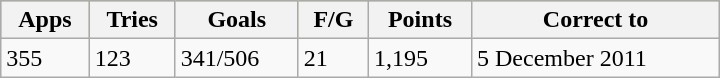<table class="wikitable" style="width:38%;">
<tr style="background:#bdb76b;">
<th>Apps</th>
<th>Tries</th>
<th>Goals</th>
<th>F/G</th>
<th>Points</th>
<th>Correct to</th>
</tr>
<tr>
<td>355</td>
<td>123</td>
<td>341/506</td>
<td>21</td>
<td>1,195</td>
<td>5 December 2011</td>
</tr>
</table>
